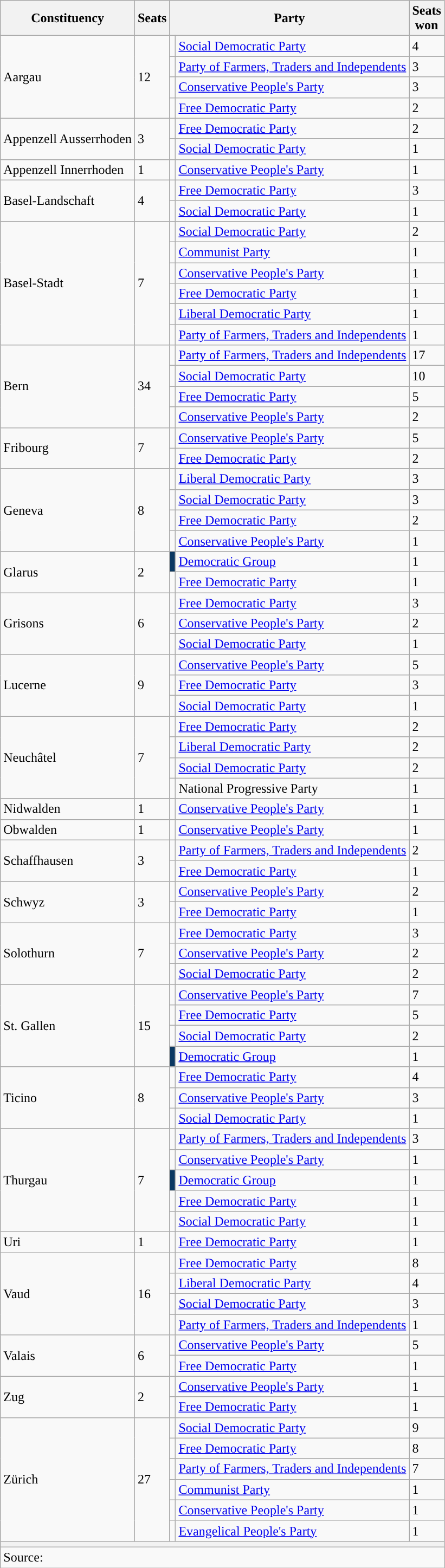<table class="wikitable">
<tr>
<th>Constituency</th>
<th>Seats</th>
<th colspan="2">Party</th>
<th>Seats<br>won</th>
</tr>
<tr>
<td rowspan="4">Aargau</td>
<td rowspan="4">12</td>
<td style="color:inherit;background:"></td>
<td><a href='#'>Social Democratic Party</a></td>
<td>4</td>
</tr>
<tr>
<td style="color:inherit;background:"></td>
<td><a href='#'>Party of Farmers, Traders and Independents</a></td>
<td>3</td>
</tr>
<tr>
<td style="color:inherit;background:"></td>
<td><a href='#'>Conservative People's Party</a></td>
<td>3</td>
</tr>
<tr>
<td style="color:inherit;background:"></td>
<td><a href='#'>Free Democratic Party</a></td>
<td>2</td>
</tr>
<tr>
<td rowspan="2">Appenzell Ausserrhoden</td>
<td rowspan="2">3</td>
<td style="color:inherit;background:"></td>
<td><a href='#'>Free Democratic Party</a></td>
<td>2</td>
</tr>
<tr>
<td style="color:inherit;background:"></td>
<td><a href='#'>Social Democratic Party</a></td>
<td>1</td>
</tr>
<tr>
<td>Appenzell Innerrhoden</td>
<td>1</td>
<td style="color:inherit;background:"></td>
<td><a href='#'>Conservative People's Party</a></td>
<td>1</td>
</tr>
<tr>
<td rowspan="2">Basel-Landschaft</td>
<td rowspan="2">4</td>
<td style="color:inherit;background:"></td>
<td><a href='#'>Free Democratic Party</a></td>
<td>3</td>
</tr>
<tr>
<td style="color:inherit;background:"></td>
<td><a href='#'>Social Democratic Party</a></td>
<td>1</td>
</tr>
<tr>
<td rowspan="6">Basel-Stadt</td>
<td rowspan="6">7</td>
<td style="color:inherit;background:"></td>
<td><a href='#'>Social Democratic Party</a></td>
<td>2</td>
</tr>
<tr>
<td style="color:inherit;background:"></td>
<td><a href='#'>Communist Party</a></td>
<td>1</td>
</tr>
<tr>
<td style="color:inherit;background:"></td>
<td><a href='#'>Conservative People's Party</a></td>
<td>1</td>
</tr>
<tr>
<td style="color:inherit;background:"></td>
<td><a href='#'>Free Democratic Party</a></td>
<td>1</td>
</tr>
<tr>
<td style="color:inherit;background:"></td>
<td><a href='#'>Liberal Democratic Party</a></td>
<td>1</td>
</tr>
<tr>
<td style="color:inherit;background:"></td>
<td><a href='#'>Party of Farmers, Traders and Independents</a></td>
<td>1</td>
</tr>
<tr>
<td rowspan="4">Bern</td>
<td rowspan="4">34</td>
<td style="color:inherit;background:"></td>
<td><a href='#'>Party of Farmers, Traders and Independents</a></td>
<td>17</td>
</tr>
<tr>
<td style="color:inherit;background:"></td>
<td><a href='#'>Social Democratic Party</a></td>
<td>10</td>
</tr>
<tr>
<td style="color:inherit;background:"></td>
<td><a href='#'>Free Democratic Party</a></td>
<td>5</td>
</tr>
<tr>
<td style="color:inherit;background:"></td>
<td><a href='#'>Conservative People's Party</a></td>
<td>2</td>
</tr>
<tr>
<td rowspan="2">Fribourg</td>
<td rowspan="2">7</td>
<td style="color:inherit;background:"></td>
<td><a href='#'>Conservative People's Party</a></td>
<td>5</td>
</tr>
<tr>
<td style="color:inherit;background:"></td>
<td><a href='#'>Free Democratic Party</a></td>
<td>2</td>
</tr>
<tr>
<td rowspan="4">Geneva</td>
<td rowspan="4">8</td>
<td style="color:inherit;background:"></td>
<td><a href='#'>Liberal Democratic Party</a></td>
<td>3</td>
</tr>
<tr>
<td style="color:inherit;background:"></td>
<td><a href='#'>Social Democratic Party</a></td>
<td>3</td>
</tr>
<tr>
<td style="color:inherit;background:"></td>
<td><a href='#'>Free Democratic Party</a></td>
<td>2</td>
</tr>
<tr>
<td style="color:inherit;background:"></td>
<td><a href='#'>Conservative People's Party</a></td>
<td>1</td>
</tr>
<tr>
<td rowspan="2">Glarus</td>
<td rowspan="2">2</td>
<td style="color:inherit;background:#0B3861"></td>
<td><a href='#'>Democratic Group</a></td>
<td>1</td>
</tr>
<tr>
<td style="color:inherit;background:"></td>
<td><a href='#'>Free Democratic Party</a></td>
<td>1</td>
</tr>
<tr>
<td rowspan="3">Grisons</td>
<td rowspan="3">6</td>
<td style="color:inherit;background:"></td>
<td><a href='#'>Free Democratic Party</a></td>
<td>3</td>
</tr>
<tr>
<td style="color:inherit;background:"></td>
<td><a href='#'>Conservative People's Party</a></td>
<td>2</td>
</tr>
<tr>
<td style="color:inherit;background:"></td>
<td><a href='#'>Social Democratic Party</a></td>
<td>1</td>
</tr>
<tr>
<td rowspan="3">Lucerne</td>
<td rowspan="3">9</td>
<td style="color:inherit;background:"></td>
<td><a href='#'>Conservative People's Party</a></td>
<td>5</td>
</tr>
<tr>
<td style="color:inherit;background:"></td>
<td><a href='#'>Free Democratic Party</a></td>
<td>3</td>
</tr>
<tr>
<td style="color:inherit;background:"></td>
<td><a href='#'>Social Democratic Party</a></td>
<td>1</td>
</tr>
<tr>
<td rowspan="4">Neuchâtel</td>
<td rowspan="4">7</td>
<td style="color:inherit;background:"></td>
<td><a href='#'>Free Democratic Party</a></td>
<td>2</td>
</tr>
<tr>
<td style="color:inherit;background:"></td>
<td><a href='#'>Liberal Democratic Party</a></td>
<td>2</td>
</tr>
<tr>
<td style="color:inherit;background:"></td>
<td><a href='#'>Social Democratic Party</a></td>
<td>2</td>
</tr>
<tr>
<td style="color:inherit;background:"></td>
<td>National Progressive Party</td>
<td>1</td>
</tr>
<tr>
<td>Nidwalden</td>
<td>1</td>
<td style="color:inherit;background:"></td>
<td><a href='#'>Conservative People's Party</a></td>
<td>1</td>
</tr>
<tr>
<td>Obwalden</td>
<td>1</td>
<td style="color:inherit;background:"></td>
<td><a href='#'>Conservative People's Party</a></td>
<td>1</td>
</tr>
<tr>
<td rowspan="2">Schaffhausen</td>
<td rowspan="2">3</td>
<td style="color:inherit;background:"></td>
<td><a href='#'>Party of Farmers, Traders and Independents</a></td>
<td>2</td>
</tr>
<tr>
<td style="color:inherit;background:"></td>
<td><a href='#'>Free Democratic Party</a></td>
<td>1</td>
</tr>
<tr>
<td rowspan="2">Schwyz</td>
<td rowspan="2">3</td>
<td style="color:inherit;background:"></td>
<td><a href='#'>Conservative People's Party</a></td>
<td>2</td>
</tr>
<tr>
<td style="color:inherit;background:"></td>
<td><a href='#'>Free Democratic Party</a></td>
<td>1</td>
</tr>
<tr>
<td rowspan="3">Solothurn</td>
<td rowspan="3">7</td>
<td style="color:inherit;background:"></td>
<td><a href='#'>Free Democratic Party</a></td>
<td>3</td>
</tr>
<tr>
<td style="color:inherit;background:"></td>
<td><a href='#'>Conservative People's Party</a></td>
<td>2</td>
</tr>
<tr>
<td style="color:inherit;background:"></td>
<td><a href='#'>Social Democratic Party</a></td>
<td>2</td>
</tr>
<tr>
<td rowspan="4">St. Gallen</td>
<td rowspan="4">15</td>
<td style="color:inherit;background:"></td>
<td><a href='#'>Conservative People's Party</a></td>
<td>7</td>
</tr>
<tr>
<td style="color:inherit;background:"></td>
<td><a href='#'>Free Democratic Party</a></td>
<td>5</td>
</tr>
<tr>
<td style="color:inherit;background:"></td>
<td><a href='#'>Social Democratic Party</a></td>
<td>2</td>
</tr>
<tr>
<td style="color:inherit;background:#0B3861"></td>
<td><a href='#'>Democratic Group</a></td>
<td>1</td>
</tr>
<tr>
<td rowspan="3">Ticino</td>
<td rowspan="3">8</td>
<td style="color:inherit;background:"></td>
<td><a href='#'>Free Democratic Party</a></td>
<td>4</td>
</tr>
<tr>
<td style="color:inherit;background:"></td>
<td><a href='#'>Conservative People's Party</a></td>
<td>3</td>
</tr>
<tr>
<td style="color:inherit;background:"></td>
<td><a href='#'>Social Democratic Party</a></td>
<td>1</td>
</tr>
<tr>
<td rowspan="5">Thurgau</td>
<td rowspan="5">7</td>
<td style="color:inherit;background:"></td>
<td><a href='#'>Party of Farmers, Traders and Independents</a></td>
<td>3</td>
</tr>
<tr>
<td style="color:inherit;background:"></td>
<td><a href='#'>Conservative People's Party</a></td>
<td>1</td>
</tr>
<tr>
<td style="color:inherit;background:#0B3861"></td>
<td><a href='#'>Democratic Group</a></td>
<td>1</td>
</tr>
<tr>
<td style="color:inherit;background:"></td>
<td><a href='#'>Free Democratic Party</a></td>
<td>1</td>
</tr>
<tr>
<td style="color:inherit;background:"></td>
<td><a href='#'>Social Democratic Party</a></td>
<td>1</td>
</tr>
<tr>
<td>Uri</td>
<td>1</td>
<td style="color:inherit;background:"></td>
<td><a href='#'>Free Democratic Party</a></td>
<td>1</td>
</tr>
<tr>
<td rowspan="4">Vaud</td>
<td rowspan="4">16</td>
<td style="color:inherit;background:"></td>
<td><a href='#'>Free Democratic Party</a></td>
<td>8</td>
</tr>
<tr>
<td style="color:inherit;background:"></td>
<td><a href='#'>Liberal Democratic Party</a></td>
<td>4</td>
</tr>
<tr>
<td style="color:inherit;background:"></td>
<td><a href='#'>Social Democratic Party</a></td>
<td>3</td>
</tr>
<tr>
<td style="color:inherit;background:"></td>
<td><a href='#'>Party of Farmers, Traders and Independents</a></td>
<td>1</td>
</tr>
<tr>
<td rowspan="2">Valais</td>
<td rowspan="2">6</td>
<td style="color:inherit;background:"></td>
<td><a href='#'>Conservative People's Party</a></td>
<td>5</td>
</tr>
<tr>
<td style="color:inherit;background:"></td>
<td><a href='#'>Free Democratic Party</a></td>
<td>1</td>
</tr>
<tr>
<td rowspan="2">Zug</td>
<td rowspan="2">2</td>
<td style="color:inherit;background:"></td>
<td><a href='#'>Conservative People's Party</a></td>
<td>1</td>
</tr>
<tr>
<td style="color:inherit;background:"></td>
<td><a href='#'>Free Democratic Party</a></td>
<td>1</td>
</tr>
<tr>
<td rowspan="6">Zürich</td>
<td rowspan="6">27</td>
<td style="color:inherit;background:"></td>
<td><a href='#'>Social Democratic Party</a></td>
<td>9</td>
</tr>
<tr>
<td style="color:inherit;background:"></td>
<td><a href='#'>Free Democratic Party</a></td>
<td>8</td>
</tr>
<tr>
<td style="color:inherit;background:"></td>
<td><a href='#'>Party of Farmers, Traders and Independents</a></td>
<td>7</td>
</tr>
<tr>
<td style="color:inherit;background:"></td>
<td><a href='#'>Communist Party</a></td>
<td>1</td>
</tr>
<tr>
<td style="color:inherit;background:"></td>
<td><a href='#'>Conservative People's Party</a></td>
<td>1</td>
</tr>
<tr>
<td style="color:inherit;background:"></td>
<td><a href='#'>Evangelical People's Party</a></td>
<td>1</td>
</tr>
<tr>
<th colspan="5"></th>
</tr>
<tr>
<td colspan="5">Source: </td>
</tr>
</table>
